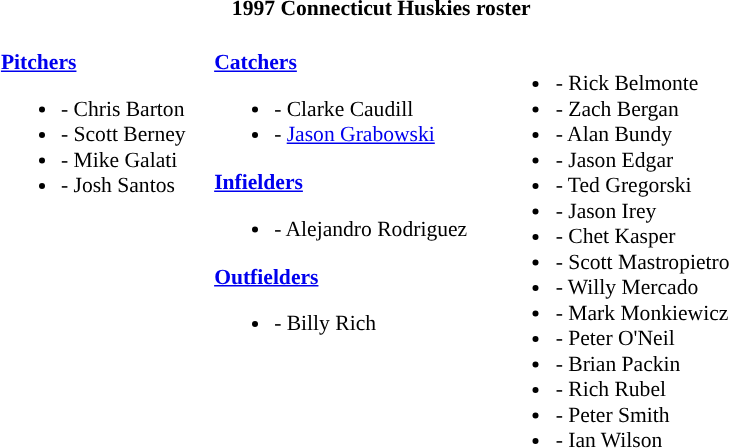<table class="toccolours" style="border-collapse:collapse; font-size:90%;">
<tr>
<th colspan=9>1997 Connecticut Huskies roster</th>
</tr>
<tr>
</tr>
<tr>
<td width="03"> </td>
<td valign="top"><br><strong><a href='#'>Pitchers</a></strong><ul><li>- Chris Barton</li><li>- Scott Berney</li><li>- Mike Galati</li><li>- Josh Santos</li></ul></td>
<td width="15"> </td>
<td valign="top"><br><strong><a href='#'>Catchers</a></strong><ul><li>- Clarke Caudill</li><li>- <a href='#'>Jason Grabowski</a></li></ul><strong><a href='#'>Infielders</a></strong><ul><li>- Alejandro Rodriguez</li></ul><strong><a href='#'>Outfielders</a></strong><ul><li>- Billy Rich</li></ul></td>
<td width="15"> </td>
<td valign="top"><br><ul><li>- Rick Belmonte</li><li>- Zach Bergan</li><li>- Alan Bundy</li><li>- Jason Edgar</li><li>- Ted Gregorski</li><li>- Jason Irey</li><li>- Chet Kasper</li><li>- Scott Mastropietro</li><li>- Willy Mercado</li><li>- Mark Monkiewicz</li><li>- Peter O'Neil</li><li>- Brian Packin</li><li>- Rich Rubel</li><li>- Peter Smith</li><li>- Ian Wilson</li></ul></td>
<td width="25"> </td>
</tr>
</table>
